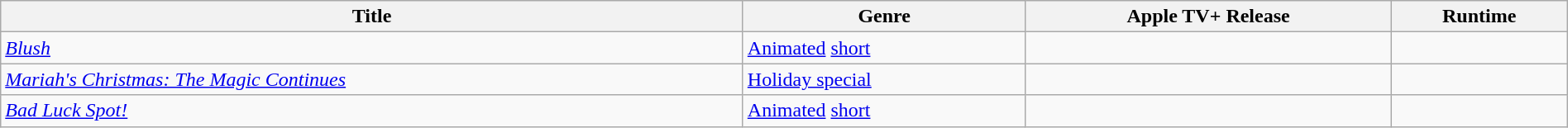<table class="wikitable sortable" style="width:100%">
<tr>
<th>Title</th>
<th>Genre</th>
<th>Apple TV+ Release</th>
<th>Runtime</th>
</tr>
<tr>
<td><em><a href='#'>Blush</a></em></td>
<td><a href='#'>Animated</a> <a href='#'>short</a></td>
<td></td>
<td></td>
</tr>
<tr>
<td><em><a href='#'>Mariah's Christmas: The Magic Continues</a></em></td>
<td><a href='#'>Holiday special</a></td>
<td></td>
<td></td>
</tr>
<tr>
<td><em><a href='#'>Bad Luck Spot!</a></em></td>
<td><a href='#'>Animated</a> <a href='#'>short</a></td>
<td></td>
<td></td>
</tr>
</table>
